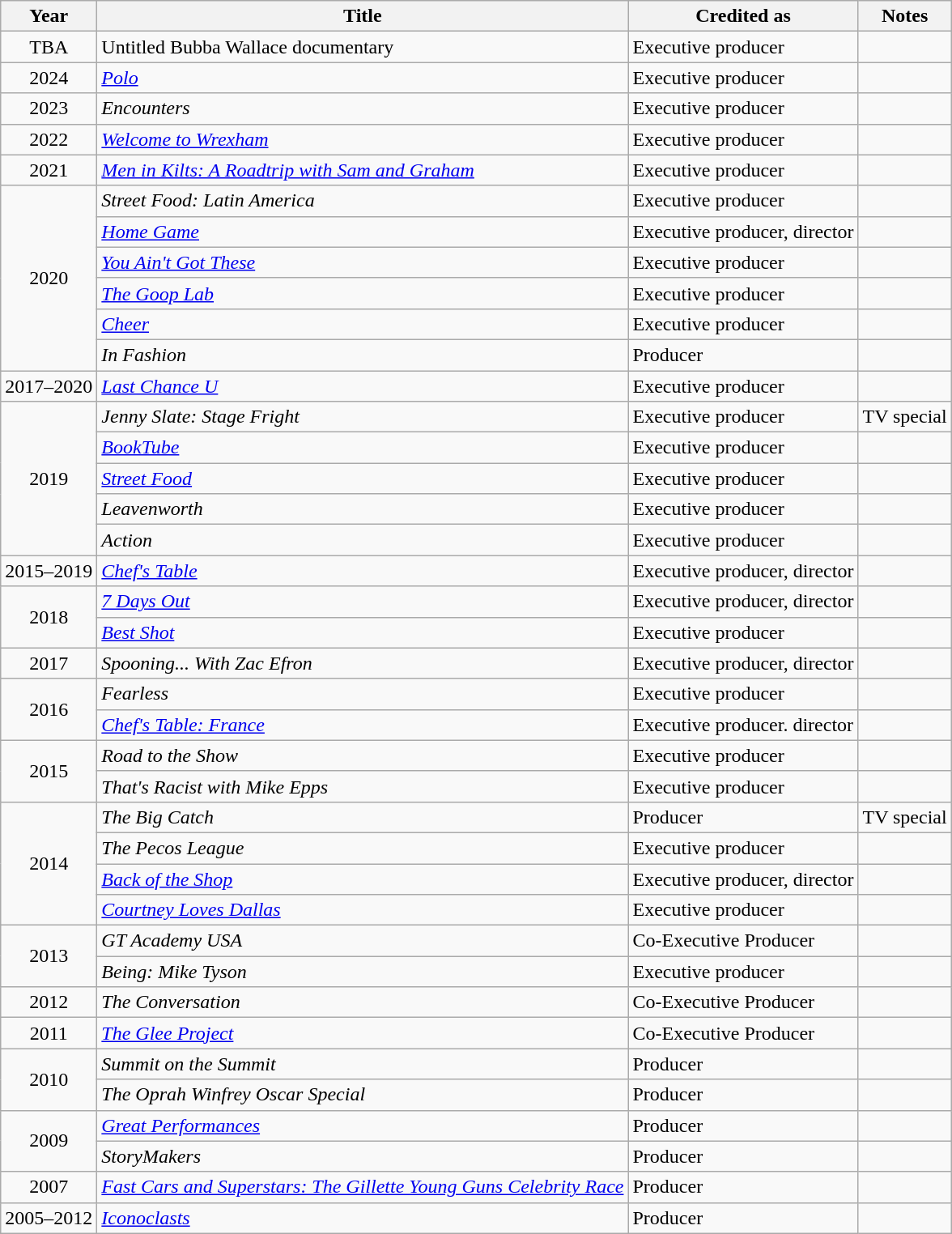<table class="wikitable">
<tr>
<th>Year</th>
<th>Title</th>
<th>Credited as</th>
<th>Notes</th>
</tr>
<tr>
<td align="center">TBA</td>
<td>Untitled Bubba Wallace documentary</td>
<td>Executive producer</td>
<td></td>
</tr>
<tr>
<td align="center">2024</td>
<td><em><a href='#'>Polo</a></em></td>
<td>Executive producer</td>
<td></td>
</tr>
<tr>
<td align="center">2023</td>
<td><em>Encounters</em></td>
<td>Executive producer</td>
<td></td>
</tr>
<tr>
<td align="center">2022</td>
<td><em><a href='#'>Welcome to Wrexham</a></em></td>
<td>Executive producer</td>
<td></td>
</tr>
<tr>
<td align="center">2021</td>
<td><em><a href='#'>Men in Kilts: A Roadtrip with Sam and Graham</a></em></td>
<td>Executive producer</td>
<td></td>
</tr>
<tr>
<td rowspan="6" align="center">2020</td>
<td><em>Street Food: Latin America</em></td>
<td>Executive producer</td>
<td></td>
</tr>
<tr>
<td><a href='#'><em>Home Game</em></a></td>
<td>Executive producer, director</td>
<td></td>
</tr>
<tr>
<td><em><a href='#'>You Ain't Got These</a></em></td>
<td>Executive producer</td>
<td></td>
</tr>
<tr>
<td><em><a href='#'>The Goop Lab</a></em></td>
<td>Executive producer</td>
<td></td>
</tr>
<tr>
<td><a href='#'><em>Cheer</em></a></td>
<td>Executive producer</td>
<td></td>
</tr>
<tr>
<td><em>In Fashion</em></td>
<td>Producer</td>
<td></td>
</tr>
<tr>
<td align="center">2017–2020</td>
<td><em><a href='#'>Last Chance U</a></em></td>
<td>Executive producer</td>
<td></td>
</tr>
<tr>
<td rowspan="5" align="center">2019</td>
<td><em>Jenny Slate: Stage Fright</em></td>
<td>Executive producer</td>
<td>TV special</td>
</tr>
<tr>
<td><em><a href='#'>BookTube</a></em></td>
<td>Executive producer</td>
<td></td>
</tr>
<tr>
<td><a href='#'><em>Street Food</em></a></td>
<td>Executive producer</td>
<td></td>
</tr>
<tr>
<td><em>Leavenworth</em></td>
<td>Executive producer</td>
<td></td>
</tr>
<tr>
<td><em>Action</em></td>
<td>Executive producer</td>
<td></td>
</tr>
<tr>
<td align="center">2015–2019</td>
<td><em><a href='#'>Chef's Table</a></em></td>
<td>Executive producer, director</td>
<td></td>
</tr>
<tr>
<td rowspan="2" align="center">2018</td>
<td><em><a href='#'>7 Days Out</a></em></td>
<td>Executive producer, director</td>
<td></td>
</tr>
<tr>
<td><a href='#'><em>Best Shot</em></a></td>
<td>Executive producer</td>
<td></td>
</tr>
<tr>
<td align="center">2017</td>
<td><em>Spooning... With Zac Efron</em></td>
<td>Executive producer, director</td>
<td></td>
</tr>
<tr>
<td rowspan="2" align="center">2016</td>
<td><em>Fearless</em></td>
<td>Executive producer</td>
<td></td>
</tr>
<tr>
<td><em><a href='#'>Chef's Table: France</a></em></td>
<td>Executive producer. director</td>
<td></td>
</tr>
<tr>
<td rowspan="2" align="center">2015</td>
<td><em>Road to the Show</em></td>
<td>Executive producer</td>
<td></td>
</tr>
<tr>
<td><em>That's Racist with Mike Epps</em></td>
<td>Executive producer</td>
<td></td>
</tr>
<tr>
<td rowspan="4" align="center">2014</td>
<td><em>The Big Catch</em></td>
<td>Producer</td>
<td>TV special</td>
</tr>
<tr>
<td><em>The Pecos League</em></td>
<td>Executive producer</td>
<td></td>
</tr>
<tr>
<td><em><a href='#'>Back of the Shop</a></em></td>
<td>Executive producer, director</td>
<td></td>
</tr>
<tr>
<td><em><a href='#'>Courtney Loves Dallas</a></em></td>
<td>Executive producer</td>
<td></td>
</tr>
<tr>
<td rowspan="2" align="center">2013</td>
<td><em>GT Academy USA</em></td>
<td>Co-Executive Producer</td>
<td></td>
</tr>
<tr>
<td><em>Being: Mike Tyson</em></td>
<td>Executive producer</td>
<td></td>
</tr>
<tr>
<td align="center">2012</td>
<td><em>The Conversation</em></td>
<td>Co-Executive Producer</td>
<td></td>
</tr>
<tr>
<td align="center">2011</td>
<td><em><a href='#'>The Glee Project</a></em></td>
<td>Co-Executive Producer</td>
<td></td>
</tr>
<tr>
<td rowspan="2" align="center">2010</td>
<td><em>Summit on the Summit</em></td>
<td>Producer</td>
<td></td>
</tr>
<tr>
<td><em>The Oprah Winfrey Oscar Special</em></td>
<td>Producer</td>
<td></td>
</tr>
<tr>
<td rowspan="2" align="center">2009</td>
<td><em><a href='#'>Great Performances</a></em></td>
<td>Producer</td>
<td></td>
</tr>
<tr>
<td><em>StoryMakers</em></td>
<td>Producer</td>
<td></td>
</tr>
<tr>
<td align="center">2007</td>
<td><em><a href='#'>Fast Cars and Superstars: The Gillette Young Guns Celebrity Race</a></em></td>
<td>Producer</td>
<td></td>
</tr>
<tr>
<td align="center">2005–2012</td>
<td><a href='#'><em>Iconoclasts</em></a></td>
<td>Producer</td>
<td></td>
</tr>
</table>
